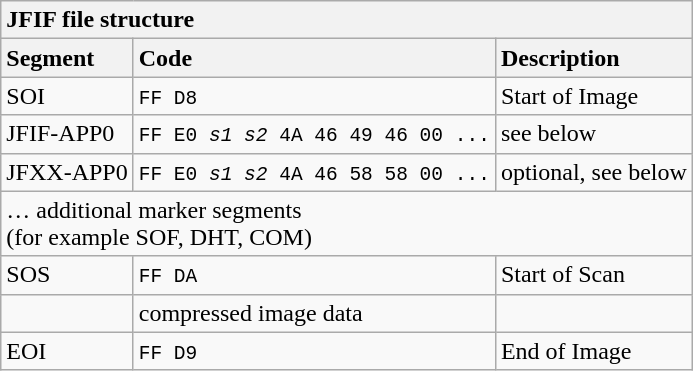<table class="wikitable">
<tr>
<th colspan="3" style="text-align:left">JFIF file structure</th>
</tr>
<tr>
<th style="text-align:left">Segment</th>
<th style="text-align:left">Code</th>
<th style="text-align:left">Description</th>
</tr>
<tr>
<td>SOI</td>
<td><code>FF D8</code></td>
<td>Start of Image</td>
</tr>
<tr>
<td>JFIF-APP0</td>
<td><code>FF E0 <em>s1</em> <em>s2</em> 4A 46 49 46 00 ...</code></td>
<td>see below</td>
</tr>
<tr>
<td>JFXX-APP0</td>
<td><code>FF E0 <em>s1</em> <em>s2</em> 4A 46 58 58 00 ...</code></td>
<td>optional, see below</td>
</tr>
<tr>
<td colspan="3">… additional marker segments<br> (for example SOF, DHT, COM)</td>
</tr>
<tr>
<td>SOS</td>
<td><code>FF DA</code></td>
<td>Start of Scan</td>
</tr>
<tr>
<td></td>
<td>compressed image data</td>
<td></td>
</tr>
<tr>
<td>EOI</td>
<td><code>FF D9</code></td>
<td>End of Image</td>
</tr>
</table>
